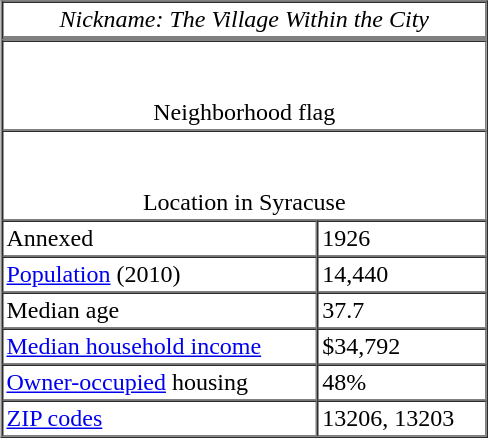<table border="1" cellpadding="2" cellspacing="0" align="right" width="325px" style="margin:0 0 1em 1em">
<tr>
<td align="center" colspan=2 style="border-bottom:3px solid gray;"><span><em>Nickname: The Village Within the City</em></span></td>
</tr>
<tr>
<td align="center" bgcolor="white" colspan=2><br><br>Neighborhood flag</td>
</tr>
<tr>
<td align="center" bgcolor="white" colspan=2><br><br>Location in Syracuse</td>
</tr>
<tr>
<td>Annexed</td>
<td>1926</td>
</tr>
<tr>
<td><a href='#'>Population</a> (2010)</td>
<td>14,440</td>
</tr>
<tr>
<td>Median age</td>
<td>37.7</td>
</tr>
<tr>
<td><a href='#'>Median household income</a></td>
<td>$34,792 </td>
</tr>
<tr>
<td><a href='#'>Owner-occupied</a> housing</td>
<td>48% </td>
</tr>
<tr>
<td><a href='#'>ZIP codes</a></td>
<td>13206, 13203</td>
</tr>
</table>
